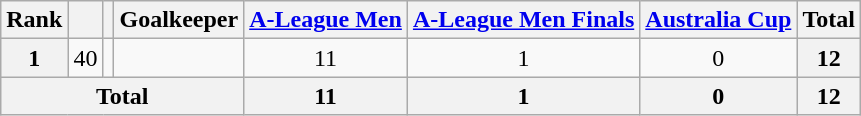<table class="wikitable" style="text-align:center">
<tr>
<th>Rank</th>
<th></th>
<th></th>
<th>Goalkeeper</th>
<th><a href='#'>A-League Men</a></th>
<th><a href='#'>A-League Men Finals</a></th>
<th><a href='#'>Australia Cup</a></th>
<th>Total</th>
</tr>
<tr>
<th>1</th>
<td>40</td>
<td></td>
<td align="left"></td>
<td>11</td>
<td>1</td>
<td>0</td>
<th>12</th>
</tr>
<tr>
<th colspan="4">Total</th>
<th>11</th>
<th>1</th>
<th>0</th>
<th>12</th>
</tr>
</table>
